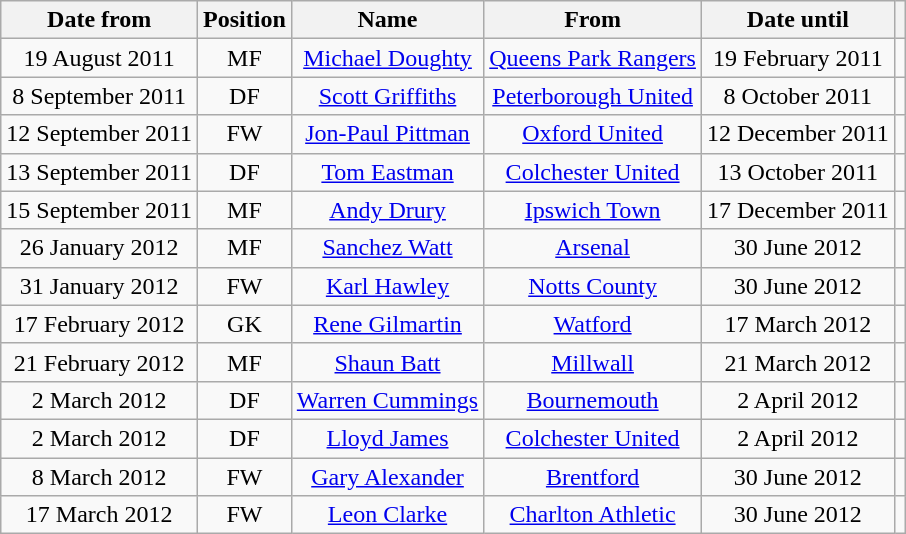<table class="wikitable" style="text-align:center;">
<tr>
<th>Date from</th>
<th>Position</th>
<th>Name</th>
<th>From</th>
<th>Date until</th>
<th></th>
</tr>
<tr>
<td>19 August 2011</td>
<td>MF</td>
<td><a href='#'>Michael Doughty</a></td>
<td><a href='#'>Queens Park Rangers</a></td>
<td>19 February 2011</td>
<td></td>
</tr>
<tr>
<td>8 September 2011</td>
<td>DF</td>
<td><a href='#'>Scott Griffiths</a></td>
<td><a href='#'>Peterborough United</a></td>
<td>8 October 2011</td>
<td></td>
</tr>
<tr>
<td>12 September 2011</td>
<td>FW</td>
<td><a href='#'>Jon-Paul Pittman</a></td>
<td><a href='#'>Oxford United</a></td>
<td>12 December 2011</td>
<td></td>
</tr>
<tr>
<td>13 September 2011</td>
<td>DF</td>
<td><a href='#'>Tom Eastman</a></td>
<td><a href='#'>Colchester United</a></td>
<td>13 October 2011</td>
<td></td>
</tr>
<tr>
<td>15 September 2011</td>
<td>MF</td>
<td><a href='#'>Andy Drury</a></td>
<td><a href='#'>Ipswich Town</a></td>
<td>17 December 2011</td>
<td></td>
</tr>
<tr>
<td>26 January 2012</td>
<td>MF</td>
<td><a href='#'>Sanchez Watt</a></td>
<td><a href='#'>Arsenal</a></td>
<td>30 June 2012</td>
<td></td>
</tr>
<tr>
<td>31 January 2012</td>
<td>FW</td>
<td><a href='#'>Karl Hawley</a></td>
<td><a href='#'>Notts County</a></td>
<td>30 June 2012</td>
<td></td>
</tr>
<tr>
<td>17 February 2012</td>
<td>GK</td>
<td><a href='#'>Rene Gilmartin</a></td>
<td><a href='#'>Watford</a></td>
<td>17 March 2012</td>
<td></td>
</tr>
<tr>
<td>21 February 2012</td>
<td>MF</td>
<td><a href='#'>Shaun Batt</a></td>
<td><a href='#'>Millwall</a></td>
<td>21 March 2012</td>
<td></td>
</tr>
<tr>
<td>2 March 2012</td>
<td>DF</td>
<td><a href='#'>Warren Cummings</a></td>
<td><a href='#'>Bournemouth</a></td>
<td>2 April 2012</td>
<td></td>
</tr>
<tr>
<td>2 March 2012</td>
<td>DF</td>
<td><a href='#'>Lloyd James</a></td>
<td><a href='#'>Colchester United</a></td>
<td>2 April 2012</td>
<td></td>
</tr>
<tr>
<td>8 March 2012</td>
<td>FW</td>
<td><a href='#'>Gary Alexander</a></td>
<td><a href='#'>Brentford</a></td>
<td>30 June 2012</td>
<td></td>
</tr>
<tr>
<td>17 March 2012</td>
<td>FW</td>
<td><a href='#'>Leon Clarke</a></td>
<td><a href='#'>Charlton Athletic</a></td>
<td>30 June 2012</td>
<td></td>
</tr>
</table>
